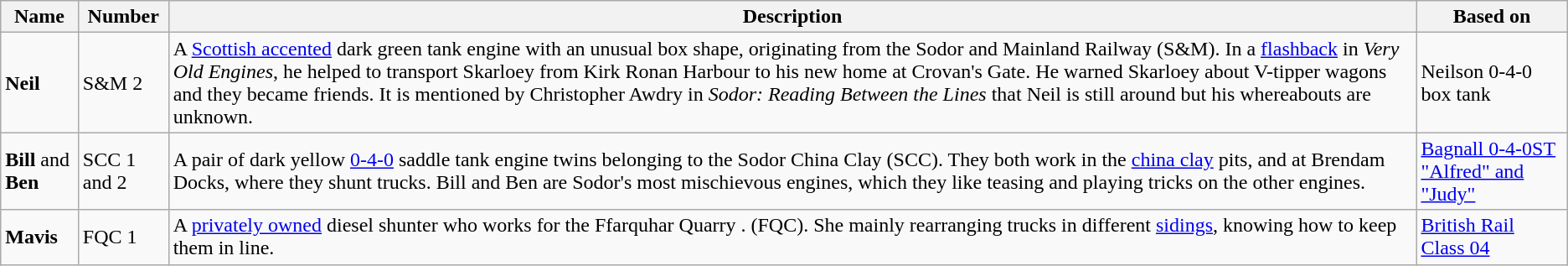<table class="wikitable">
<tr>
<th>Name</th>
<th>Number</th>
<th>Description</th>
<th>Based on</th>
</tr>
<tr>
<td><strong>Neil</strong></td>
<td>S&M 2</td>
<td>A <a href='#'>Scottish accented</a> dark green tank engine with an unusual box shape, originating from the Sodor and Mainland Railway (S&M). In a <a href='#'>flashback</a> in <em>Very Old Engines</em>, he helped to transport Skarloey from Kirk Ronan Harbour to his new home at Crovan's Gate. He warned Skarloey about V-tipper wagons and they became friends. It is mentioned by Christopher Awdry in <em>Sodor: Reading Between the Lines</em> that Neil is still around but his whereabouts are unknown.</td>
<td>Neilson 0-4-0 box tank</td>
</tr>
<tr>
<td><strong>Bill</strong> and <strong>Ben</strong></td>
<td>SCC 1 and 2</td>
<td>A pair of dark yellow <a href='#'>0-4-0</a> saddle tank engine twins belonging to the Sodor China Clay  (SCC). They both work in the <a href='#'>china clay</a> pits, and at Brendam Docks, where they shunt trucks. Bill and Ben are Sodor's most mischievous engines, which they like teasing and playing tricks on the other engines.</td>
<td><a href='#'>Bagnall 0-4-0ST "Alfred" and "Judy"</a></td>
</tr>
<tr>
<td><strong>Mavis</strong></td>
<td>FQC 1</td>
<td>A <a href='#'>privately owned</a> diesel shunter who works for the Ffarquhar Quarry . (FQC). She mainly rearranging trucks in different <a href='#'>sidings</a>, knowing how to keep them in line.</td>
<td><a href='#'>British Rail Class 04</a></td>
</tr>
</table>
